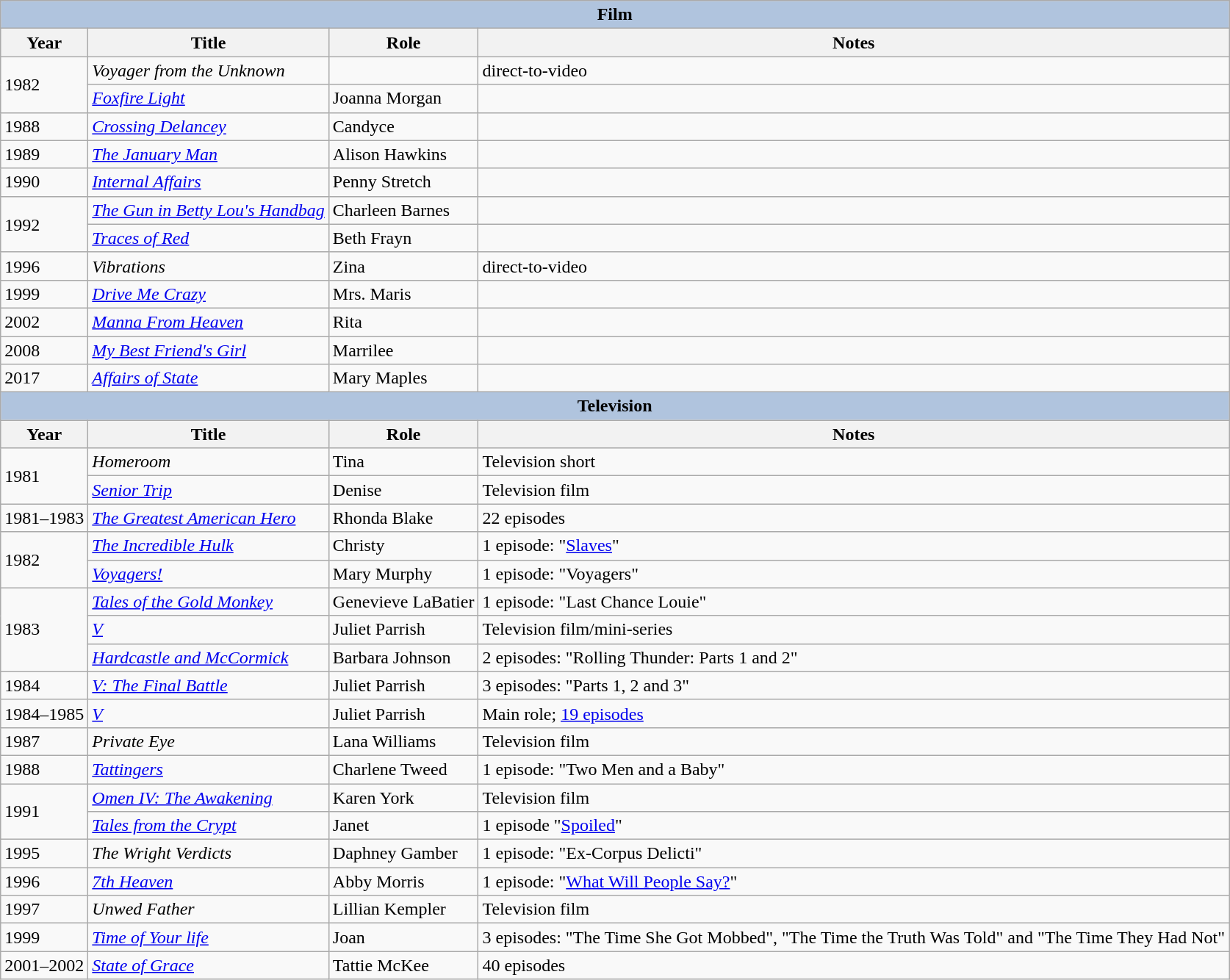<table class="wikitable">
<tr>
<th colspan="4" style="background: LightSteelBlue;">Film</th>
</tr>
<tr>
<th>Year</th>
<th>Title</th>
<th>Role</th>
<th>Notes</th>
</tr>
<tr>
<td rowspan="2">1982</td>
<td><em>Voyager from the Unknown</em></td>
<td></td>
<td>direct-to-video</td>
</tr>
<tr>
<td><em><a href='#'>Foxfire Light</a></em></td>
<td>Joanna Morgan</td>
<td></td>
</tr>
<tr>
<td>1988</td>
<td><em><a href='#'>Crossing Delancey</a></em></td>
<td>Candyce</td>
<td></td>
</tr>
<tr>
<td>1989</td>
<td><em><a href='#'>The January Man</a></em></td>
<td>Alison Hawkins</td>
<td></td>
</tr>
<tr>
<td>1990</td>
<td><em><a href='#'>Internal Affairs</a></em></td>
<td>Penny Stretch</td>
<td></td>
</tr>
<tr>
<td rowspan="2">1992</td>
<td><em><a href='#'>The Gun in Betty Lou's Handbag</a></em></td>
<td>Charleen Barnes</td>
<td></td>
</tr>
<tr>
<td><em><a href='#'>Traces of Red</a></em></td>
<td>Beth Frayn</td>
<td></td>
</tr>
<tr>
<td>1996</td>
<td><em>Vibrations</em></td>
<td>Zina</td>
<td>direct-to-video</td>
</tr>
<tr>
<td>1999</td>
<td><em><a href='#'>Drive Me Crazy</a></em></td>
<td>Mrs. Maris</td>
<td></td>
</tr>
<tr>
<td>2002</td>
<td><em><a href='#'>Manna From Heaven</a></em></td>
<td>Rita</td>
<td></td>
</tr>
<tr>
<td>2008</td>
<td><em><a href='#'>My Best Friend's Girl</a></em></td>
<td>Marrilee</td>
<td></td>
</tr>
<tr>
<td>2017</td>
<td><em><a href='#'>Affairs of State</a></em></td>
<td>Mary Maples</td>
<td></td>
</tr>
<tr>
<th colspan="4" style="background: LightSteelBlue;">Television</th>
</tr>
<tr>
<th>Year</th>
<th>Title</th>
<th>Role</th>
<th>Notes</th>
</tr>
<tr>
<td rowspan="2">1981</td>
<td><em>Homeroom</em></td>
<td>Tina</td>
<td>Television short</td>
</tr>
<tr>
<td><em><a href='#'>Senior Trip</a></em></td>
<td>Denise</td>
<td>Television film</td>
</tr>
<tr>
<td>1981–1983</td>
<td><em><a href='#'>The Greatest American Hero</a></em></td>
<td>Rhonda Blake</td>
<td>22 episodes</td>
</tr>
<tr>
<td rowspan="2">1982</td>
<td><em><a href='#'>The Incredible Hulk</a></em></td>
<td>Christy</td>
<td>1 episode: "<a href='#'>Slaves</a>"</td>
</tr>
<tr>
<td><em><a href='#'>Voyagers!</a></em></td>
<td>Mary Murphy</td>
<td>1 episode: "Voyagers"</td>
</tr>
<tr>
<td rowspan="3">1983</td>
<td><em><a href='#'>Tales of the Gold Monkey</a></em></td>
<td>Genevieve LaBatier</td>
<td>1 episode: "Last Chance Louie"</td>
</tr>
<tr>
<td><em><a href='#'>V</a></em></td>
<td>Juliet Parrish</td>
<td>Television film/mini-series</td>
</tr>
<tr>
<td><em><a href='#'>Hardcastle and McCormick</a></em></td>
<td>Barbara Johnson</td>
<td>2 episodes: "Rolling Thunder: Parts 1 and 2"</td>
</tr>
<tr>
<td>1984</td>
<td><em><a href='#'>V: The Final Battle</a></em></td>
<td>Juliet Parrish</td>
<td>3 episodes: "Parts 1, 2 and 3"</td>
</tr>
<tr>
<td>1984–1985</td>
<td><em><a href='#'>V</a></em></td>
<td>Juliet Parrish</td>
<td>Main role; <a href='#'>19 episodes</a></td>
</tr>
<tr>
<td>1987</td>
<td><em>Private Eye</em></td>
<td>Lana Williams</td>
<td>Television film</td>
</tr>
<tr>
<td>1988</td>
<td><em><a href='#'>Tattingers</a></em></td>
<td>Charlene Tweed</td>
<td>1 episode: "Two Men and a Baby"</td>
</tr>
<tr>
<td rowspan="2">1991</td>
<td><em><a href='#'>Omen IV: The Awakening</a></em></td>
<td>Karen York</td>
<td>Television film</td>
</tr>
<tr>
<td><em><a href='#'>Tales from the Crypt</a></em></td>
<td>Janet</td>
<td>1 episode "<a href='#'>Spoiled</a>"</td>
</tr>
<tr>
<td>1995</td>
<td><em>The Wright Verdicts</em></td>
<td>Daphney Gamber</td>
<td>1 episode: "Ex-Corpus Delicti"</td>
</tr>
<tr>
<td>1996</td>
<td><em><a href='#'>7th Heaven</a></em></td>
<td>Abby Morris</td>
<td>1 episode: "<a href='#'>What Will People Say?</a>"</td>
</tr>
<tr>
<td>1997</td>
<td><em>Unwed Father</em></td>
<td>Lillian Kempler</td>
<td>Television film</td>
</tr>
<tr>
<td>1999</td>
<td><em><a href='#'>Time of Your life</a></em></td>
<td>Joan</td>
<td>3 episodes: "The Time She Got Mobbed", "The Time the Truth Was Told" and "The Time They Had Not"</td>
</tr>
<tr>
<td>2001–2002</td>
<td><em><a href='#'>State of Grace</a></em></td>
<td>Tattie McKee</td>
<td>40 episodes</td>
</tr>
</table>
